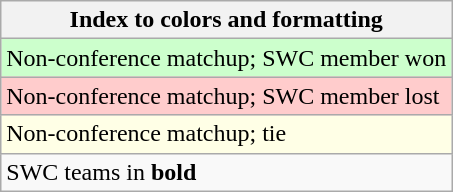<table class="wikitable">
<tr>
<th>Index to colors and formatting</th>
</tr>
<tr bgcolor=#ccffcc>
<td>Non-conference matchup; SWC member won</td>
</tr>
<tr bgcolor=#ffcccc>
<td>Non-conference matchup; SWC member lost</td>
</tr>
<tr bgcolor=#ffffe6>
<td>Non-conference matchup; tie</td>
</tr>
<tr>
<td>SWC teams in <strong>bold</strong></td>
</tr>
</table>
